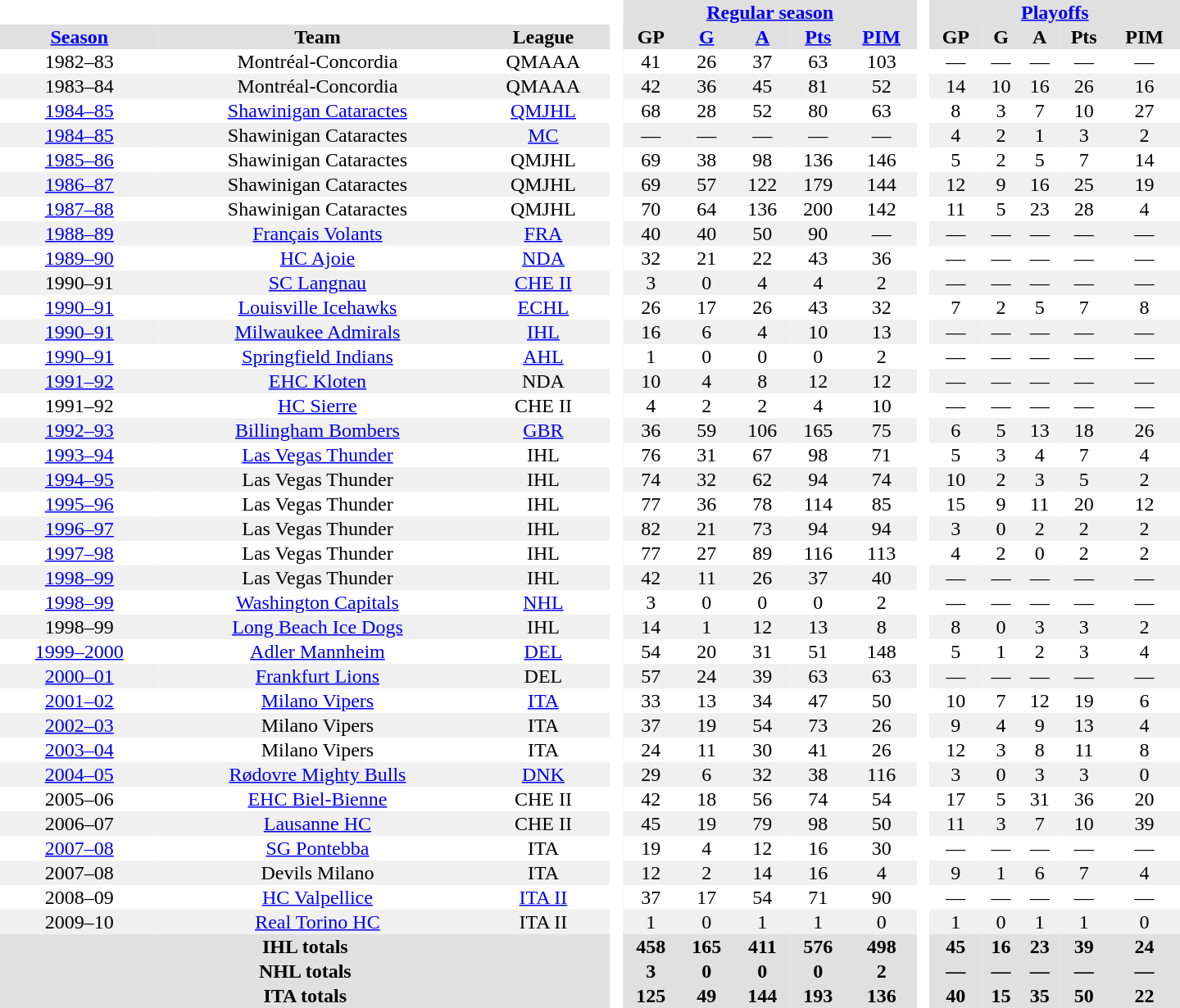<table border="0" cellpadding="1" cellspacing="0" style="text-align:center; width:60em">
<tr bgcolor="#e0e0e0">
<th colspan="3" bgcolor="#ffffff"> </th>
<th rowspan="99" bgcolor="#ffffff"> </th>
<th colspan="5"><a href='#'>Regular season</a></th>
<th rowspan="99" bgcolor="#ffffff"> </th>
<th colspan="5"><a href='#'>Playoffs</a></th>
</tr>
<tr bgcolor="#e0e0e0">
<th><a href='#'>Season</a></th>
<th>Team</th>
<th>League</th>
<th>GP</th>
<th><a href='#'>G</a></th>
<th><a href='#'>A</a></th>
<th><a href='#'>Pts</a></th>
<th><a href='#'>PIM</a></th>
<th>GP</th>
<th>G</th>
<th>A</th>
<th>Pts</th>
<th>PIM</th>
</tr>
<tr>
<td>1982–83</td>
<td>Montréal-Concordia</td>
<td>QMAAA</td>
<td>41</td>
<td>26</td>
<td>37</td>
<td>63</td>
<td>103</td>
<td>—</td>
<td>—</td>
<td>—</td>
<td>—</td>
<td>—</td>
</tr>
<tr bgcolor="#f0f0f0">
<td>1983–84</td>
<td>Montréal-Concordia</td>
<td>QMAAA</td>
<td>42</td>
<td>36</td>
<td>45</td>
<td>81</td>
<td>52</td>
<td>14</td>
<td>10</td>
<td>16</td>
<td>26</td>
<td>16</td>
</tr>
<tr>
<td><a href='#'>1984–85</a></td>
<td><a href='#'>Shawinigan Cataractes</a></td>
<td><a href='#'>QMJHL</a></td>
<td>68</td>
<td>28</td>
<td>52</td>
<td>80</td>
<td>63</td>
<td>8</td>
<td>3</td>
<td>7</td>
<td>10</td>
<td>27</td>
</tr>
<tr bgcolor="#f0f0f0">
<td><a href='#'>1984–85</a></td>
<td>Shawinigan Cataractes</td>
<td><a href='#'>MC</a></td>
<td>—</td>
<td>—</td>
<td>—</td>
<td>—</td>
<td>—</td>
<td>4</td>
<td>2</td>
<td>1</td>
<td>3</td>
<td>2</td>
</tr>
<tr>
<td><a href='#'>1985–86</a></td>
<td>Shawinigan Cataractes</td>
<td>QMJHL</td>
<td>69</td>
<td>38</td>
<td>98</td>
<td>136</td>
<td>146</td>
<td>5</td>
<td>2</td>
<td>5</td>
<td>7</td>
<td>14</td>
</tr>
<tr bgcolor="#f0f0f0">
<td><a href='#'>1986–87</a></td>
<td>Shawinigan Cataractes</td>
<td>QMJHL</td>
<td>69</td>
<td>57</td>
<td>122</td>
<td>179</td>
<td>144</td>
<td>12</td>
<td>9</td>
<td>16</td>
<td>25</td>
<td>19</td>
</tr>
<tr>
<td><a href='#'>1987–88</a></td>
<td>Shawinigan Cataractes</td>
<td>QMJHL</td>
<td>70</td>
<td>64</td>
<td>136</td>
<td>200</td>
<td>142</td>
<td>11</td>
<td>5</td>
<td>23</td>
<td>28</td>
<td>4</td>
</tr>
<tr bgcolor="#f0f0f0">
<td><a href='#'>1988–89</a></td>
<td><a href='#'>Français Volants</a></td>
<td><a href='#'>FRA</a></td>
<td>40</td>
<td>40</td>
<td>50</td>
<td>90</td>
<td>—</td>
<td>—</td>
<td>—</td>
<td>—</td>
<td>—</td>
<td>—</td>
</tr>
<tr>
<td><a href='#'>1989–90</a></td>
<td><a href='#'>HC Ajoie</a></td>
<td><a href='#'>NDA</a></td>
<td>32</td>
<td>21</td>
<td>22</td>
<td>43</td>
<td>36</td>
<td>—</td>
<td>—</td>
<td>—</td>
<td>—</td>
<td>—</td>
</tr>
<tr bgcolor="#f0f0f0">
<td>1990–91</td>
<td><a href='#'>SC Langnau</a></td>
<td><a href='#'>CHE II</a></td>
<td>3</td>
<td>0</td>
<td>4</td>
<td>4</td>
<td>2</td>
<td>—</td>
<td>—</td>
<td>—</td>
<td>—</td>
<td>—</td>
</tr>
<tr>
<td><a href='#'>1990–91</a></td>
<td><a href='#'>Louisville Icehawks</a></td>
<td><a href='#'>ECHL</a></td>
<td>26</td>
<td>17</td>
<td>26</td>
<td>43</td>
<td>32</td>
<td>7</td>
<td>2</td>
<td>5</td>
<td>7</td>
<td>8</td>
</tr>
<tr bgcolor="#f0f0f0">
<td><a href='#'>1990–91</a></td>
<td><a href='#'>Milwaukee Admirals</a></td>
<td><a href='#'>IHL</a></td>
<td>16</td>
<td>6</td>
<td>4</td>
<td>10</td>
<td>13</td>
<td>—</td>
<td>—</td>
<td>—</td>
<td>—</td>
<td>—</td>
</tr>
<tr>
<td><a href='#'>1990–91</a></td>
<td><a href='#'>Springfield Indians</a></td>
<td><a href='#'>AHL</a></td>
<td>1</td>
<td>0</td>
<td>0</td>
<td>0</td>
<td>2</td>
<td>—</td>
<td>—</td>
<td>—</td>
<td>—</td>
<td>—</td>
</tr>
<tr bgcolor="#f0f0f0">
<td><a href='#'>1991–92</a></td>
<td><a href='#'>EHC Kloten</a></td>
<td>NDA</td>
<td>10</td>
<td>4</td>
<td>8</td>
<td>12</td>
<td>12</td>
<td>—</td>
<td>—</td>
<td>—</td>
<td>—</td>
<td>—</td>
</tr>
<tr>
<td>1991–92</td>
<td><a href='#'>HC Sierre</a></td>
<td>CHE II</td>
<td>4</td>
<td>2</td>
<td>2</td>
<td>4</td>
<td>10</td>
<td>—</td>
<td>—</td>
<td>—</td>
<td>—</td>
<td>—</td>
</tr>
<tr bgcolor="#f0f0f0">
<td><a href='#'>1992–93</a></td>
<td><a href='#'>Billingham Bombers</a></td>
<td><a href='#'>GBR</a></td>
<td>36</td>
<td>59</td>
<td>106</td>
<td>165</td>
<td>75</td>
<td>6</td>
<td>5</td>
<td>13</td>
<td>18</td>
<td>26</td>
</tr>
<tr>
<td><a href='#'>1993–94</a></td>
<td><a href='#'>Las Vegas Thunder</a></td>
<td>IHL</td>
<td>76</td>
<td>31</td>
<td>67</td>
<td>98</td>
<td>71</td>
<td>5</td>
<td>3</td>
<td>4</td>
<td>7</td>
<td>4</td>
</tr>
<tr bgcolor="#f0f0f0">
<td><a href='#'>1994–95</a></td>
<td>Las Vegas Thunder</td>
<td>IHL</td>
<td>74</td>
<td>32</td>
<td>62</td>
<td>94</td>
<td>74</td>
<td>10</td>
<td>2</td>
<td>3</td>
<td>5</td>
<td>2</td>
</tr>
<tr>
<td><a href='#'>1995–96</a></td>
<td>Las Vegas Thunder</td>
<td>IHL</td>
<td>77</td>
<td>36</td>
<td>78</td>
<td>114</td>
<td>85</td>
<td>15</td>
<td>9</td>
<td>11</td>
<td>20</td>
<td>12</td>
</tr>
<tr bgcolor="#f0f0f0">
<td><a href='#'>1996–97</a></td>
<td>Las Vegas Thunder</td>
<td>IHL</td>
<td>82</td>
<td>21</td>
<td>73</td>
<td>94</td>
<td>94</td>
<td>3</td>
<td>0</td>
<td>2</td>
<td>2</td>
<td>2</td>
</tr>
<tr>
<td><a href='#'>1997–98</a></td>
<td>Las Vegas Thunder</td>
<td>IHL</td>
<td>77</td>
<td>27</td>
<td>89</td>
<td>116</td>
<td>113</td>
<td>4</td>
<td>2</td>
<td>0</td>
<td>2</td>
<td>2</td>
</tr>
<tr bgcolor="#f0f0f0">
<td><a href='#'>1998–99</a></td>
<td>Las Vegas Thunder</td>
<td>IHL</td>
<td>42</td>
<td>11</td>
<td>26</td>
<td>37</td>
<td>40</td>
<td>—</td>
<td>—</td>
<td>—</td>
<td>—</td>
<td>—</td>
</tr>
<tr>
<td><a href='#'>1998–99</a></td>
<td><a href='#'>Washington Capitals</a></td>
<td><a href='#'>NHL</a></td>
<td>3</td>
<td>0</td>
<td>0</td>
<td>0</td>
<td>2</td>
<td>—</td>
<td>—</td>
<td>—</td>
<td>—</td>
<td>—</td>
</tr>
<tr bgcolor="#f0f0f0">
<td>1998–99</td>
<td><a href='#'>Long Beach Ice Dogs</a></td>
<td>IHL</td>
<td>14</td>
<td>1</td>
<td>12</td>
<td>13</td>
<td>8</td>
<td>8</td>
<td>0</td>
<td>3</td>
<td>3</td>
<td>2</td>
</tr>
<tr>
<td><a href='#'>1999–2000</a></td>
<td><a href='#'>Adler Mannheim</a></td>
<td><a href='#'>DEL</a></td>
<td>54</td>
<td>20</td>
<td>31</td>
<td>51</td>
<td>148</td>
<td>5</td>
<td>1</td>
<td>2</td>
<td>3</td>
<td>4</td>
</tr>
<tr bgcolor="#f0f0f0">
<td><a href='#'>2000–01</a></td>
<td><a href='#'>Frankfurt Lions</a></td>
<td>DEL</td>
<td>57</td>
<td>24</td>
<td>39</td>
<td>63</td>
<td>63</td>
<td>—</td>
<td>—</td>
<td>—</td>
<td>—</td>
<td>—</td>
</tr>
<tr>
<td><a href='#'>2001–02</a></td>
<td><a href='#'>Milano Vipers</a></td>
<td><a href='#'>ITA</a></td>
<td>33</td>
<td>13</td>
<td>34</td>
<td>47</td>
<td>50</td>
<td>10</td>
<td>7</td>
<td>12</td>
<td>19</td>
<td>6</td>
</tr>
<tr bgcolor="#f0f0f0">
<td><a href='#'>2002–03</a></td>
<td>Milano Vipers</td>
<td>ITA</td>
<td>37</td>
<td>19</td>
<td>54</td>
<td>73</td>
<td>26</td>
<td>9</td>
<td>4</td>
<td>9</td>
<td>13</td>
<td>4</td>
</tr>
<tr>
<td><a href='#'>2003–04</a></td>
<td>Milano Vipers</td>
<td>ITA</td>
<td>24</td>
<td>11</td>
<td>30</td>
<td>41</td>
<td>26</td>
<td>12</td>
<td>3</td>
<td>8</td>
<td>11</td>
<td>8</td>
</tr>
<tr bgcolor="#f0f0f0">
<td><a href='#'>2004–05</a></td>
<td><a href='#'>Rødovre Mighty Bulls</a></td>
<td><a href='#'>DNK</a></td>
<td>29</td>
<td>6</td>
<td>32</td>
<td>38</td>
<td>116</td>
<td>3</td>
<td>0</td>
<td>3</td>
<td>3</td>
<td>0</td>
</tr>
<tr>
<td>2005–06</td>
<td><a href='#'>EHC Biel-Bienne</a></td>
<td>CHE II</td>
<td>42</td>
<td>18</td>
<td>56</td>
<td>74</td>
<td>54</td>
<td>17</td>
<td>5</td>
<td>31</td>
<td>36</td>
<td>20</td>
</tr>
<tr bgcolor="#f0f0f0">
<td>2006–07</td>
<td><a href='#'>Lausanne HC</a></td>
<td>CHE II</td>
<td>45</td>
<td>19</td>
<td>79</td>
<td>98</td>
<td>50</td>
<td>11</td>
<td>3</td>
<td>7</td>
<td>10</td>
<td>39</td>
</tr>
<tr>
<td><a href='#'>2007–08</a></td>
<td><a href='#'>SG Pontebba</a></td>
<td>ITA</td>
<td>19</td>
<td>4</td>
<td>12</td>
<td>16</td>
<td>30</td>
<td>—</td>
<td>—</td>
<td>—</td>
<td>—</td>
<td>—</td>
</tr>
<tr bgcolor="#f0f0f0">
<td>2007–08</td>
<td>Devils Milano</td>
<td>ITA</td>
<td>12</td>
<td>2</td>
<td>14</td>
<td>16</td>
<td>4</td>
<td>9</td>
<td>1</td>
<td>6</td>
<td>7</td>
<td>4</td>
</tr>
<tr>
<td>2008–09</td>
<td><a href='#'>HC Valpellice</a></td>
<td><a href='#'>ITA II</a></td>
<td>37</td>
<td>17</td>
<td>54</td>
<td>71</td>
<td>90</td>
<td>—</td>
<td>—</td>
<td>—</td>
<td>—</td>
<td>—</td>
</tr>
<tr bgcolor="#f0f0f0">
<td>2009–10</td>
<td><a href='#'>Real Torino HC</a></td>
<td>ITA II</td>
<td>1</td>
<td>0</td>
<td>1</td>
<td>1</td>
<td>0</td>
<td>1</td>
<td>0</td>
<td>1</td>
<td>1</td>
<td>0</td>
</tr>
<tr bgcolor="#e0e0e0">
<th colspan="3">IHL totals</th>
<th>458</th>
<th>165</th>
<th>411</th>
<th>576</th>
<th>498</th>
<th>45</th>
<th>16</th>
<th>23</th>
<th>39</th>
<th>24</th>
</tr>
<tr bgcolor="#e0e0e0">
<th colspan="3">NHL totals</th>
<th>3</th>
<th>0</th>
<th>0</th>
<th>0</th>
<th>2</th>
<th>—</th>
<th>—</th>
<th>—</th>
<th>—</th>
<th>—</th>
</tr>
<tr bgcolor="#e0e0e0">
<th colspan="3">ITA totals</th>
<th>125</th>
<th>49</th>
<th>144</th>
<th>193</th>
<th>136</th>
<th>40</th>
<th>15</th>
<th>35</th>
<th>50</th>
<th>22</th>
</tr>
</table>
